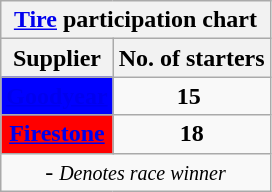<table class="wikitable">
<tr>
<th colspan=2><a href='#'>Tire</a> participation chart</th>
</tr>
<tr>
<th>Supplier</th>
<th>No. of starters</th>
</tr>
<tr>
<td align="center" style="background:blue;"><strong><a href='#'><span>Goodyear</span></a></strong></td>
<td align="center"><strong>15</strong> </td>
</tr>
<tr>
<td align="center" style="background:red;"><strong><a href='#'><span>Firestone</span></a></strong></td>
<td align="center"><strong>18</strong></td>
</tr>
<tr>
<td colspan=2 align=center> - <em><small>Denotes race winner</small></em></td>
</tr>
</table>
